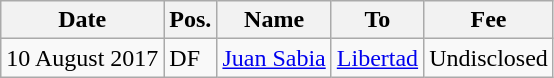<table class="wikitable">
<tr>
<th>Date</th>
<th>Pos.</th>
<th>Name</th>
<th>To</th>
<th>Fee</th>
</tr>
<tr>
<td>10 August 2017</td>
<td>DF</td>
<td> <a href='#'>Juan Sabia</a></td>
<td> <a href='#'>Libertad</a></td>
<td>Undisclosed</td>
</tr>
</table>
